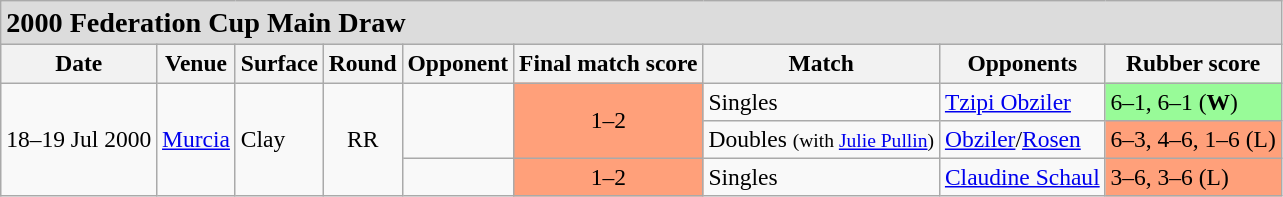<table class="wikitable" style="font-size:98%;">
<tr bgcolor="Gainsboro">
<td colspan="9"><big><strong>2000 Federation Cup Main Draw</strong></big></td>
</tr>
<tr>
<th>Date</th>
<th>Venue</th>
<th>Surface</th>
<th>Round</th>
<th>Opponent</th>
<th>Final match score</th>
<th>Match</th>
<th>Opponents</th>
<th>Rubber score</th>
</tr>
<tr>
<td rowspan="3">18–19 Jul 2000</td>
<td rowspan="3"><a href='#'>Murcia</a></td>
<td rowspan="3">Clay</td>
<td align=center rowspan="3">RR</td>
<td rowspan="2"></td>
<td align="center" rowspan="2" bgcolor="FFA07A">1–2</td>
<td>Singles</td>
<td><a href='#'>Tzipi Obziler</a></td>
<td bgcolor="98FB98">6–1, 6–1 (<strong>W</strong>)</td>
</tr>
<tr>
<td>Doubles <small>(with <a href='#'>Julie Pullin</a>)</small></td>
<td><a href='#'>Obziler</a>/<a href='#'>Rosen</a></td>
<td bgcolor="FFA07A">6–3, 4–6, 1–6 (L)</td>
</tr>
<tr>
<td></td>
<td align="center" bgcolor="FFA07A">1–2</td>
<td>Singles</td>
<td><a href='#'>Claudine Schaul</a></td>
<td bgcolor="FFA07A">3–6, 3–6 (L)</td>
</tr>
</table>
